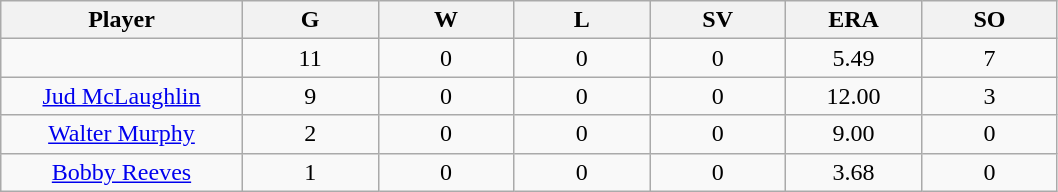<table class="wikitable sortable">
<tr>
<th bgcolor="#DDDDFF" width="16%">Player</th>
<th bgcolor="#DDDDFF" width="9%">G</th>
<th bgcolor="#DDDDFF" width="9%">W</th>
<th bgcolor="#DDDDFF" width="9%">L</th>
<th bgcolor="#DDDDFF" width="9%">SV</th>
<th bgcolor="#DDDDFF" width="9%">ERA</th>
<th bgcolor="#DDDDFF" width="9%">SO</th>
</tr>
<tr align="center">
<td></td>
<td>11</td>
<td>0</td>
<td>0</td>
<td>0</td>
<td>5.49</td>
<td>7</td>
</tr>
<tr align="center">
<td><a href='#'>Jud McLaughlin</a></td>
<td>9</td>
<td>0</td>
<td>0</td>
<td>0</td>
<td>12.00</td>
<td>3</td>
</tr>
<tr align="center">
<td><a href='#'>Walter Murphy</a></td>
<td>2</td>
<td>0</td>
<td>0</td>
<td>0</td>
<td>9.00</td>
<td>0</td>
</tr>
<tr align="center">
<td><a href='#'>Bobby Reeves</a></td>
<td>1</td>
<td>0</td>
<td>0</td>
<td>0</td>
<td>3.68</td>
<td>0</td>
</tr>
</table>
